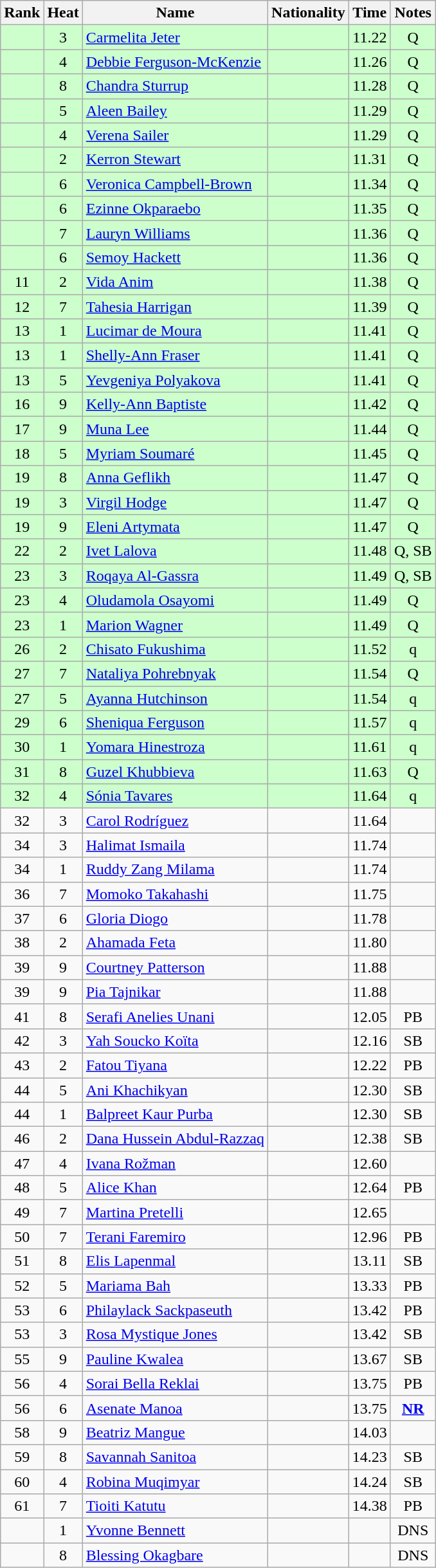<table class="wikitable sortable" style="text-align:center">
<tr>
<th>Rank</th>
<th>Heat</th>
<th>Name</th>
<th>Nationality</th>
<th>Time</th>
<th>Notes</th>
</tr>
<tr bgcolor=ccffcc>
<td></td>
<td>3</td>
<td align=left><a href='#'>Carmelita Jeter</a></td>
<td align=left></td>
<td>11.22</td>
<td>Q</td>
</tr>
<tr bgcolor=ccffcc>
<td></td>
<td>4</td>
<td align=left><a href='#'>Debbie Ferguson-McKenzie</a></td>
<td align=left></td>
<td>11.26</td>
<td>Q</td>
</tr>
<tr bgcolor=ccffcc>
<td></td>
<td>8</td>
<td align=left><a href='#'>Chandra Sturrup</a></td>
<td align=left></td>
<td>11.28</td>
<td>Q</td>
</tr>
<tr bgcolor=ccffcc>
<td></td>
<td>5</td>
<td align=left><a href='#'>Aleen Bailey</a></td>
<td align=left></td>
<td>11.29</td>
<td>Q</td>
</tr>
<tr bgcolor=ccffcc>
<td></td>
<td>4</td>
<td align=left><a href='#'>Verena Sailer</a></td>
<td align=left></td>
<td>11.29</td>
<td>Q</td>
</tr>
<tr bgcolor=ccffcc>
<td></td>
<td>2</td>
<td align=left><a href='#'>Kerron Stewart</a></td>
<td align=left></td>
<td>11.31</td>
<td>Q</td>
</tr>
<tr bgcolor=ccffcc>
<td></td>
<td>6</td>
<td align=left><a href='#'>Veronica Campbell-Brown</a></td>
<td align=left></td>
<td>11.34</td>
<td>Q</td>
</tr>
<tr bgcolor=ccffcc>
<td></td>
<td>6</td>
<td align=left><a href='#'>Ezinne Okparaebo</a></td>
<td align=left></td>
<td>11.35</td>
<td>Q</td>
</tr>
<tr bgcolor=ccffcc>
<td></td>
<td>7</td>
<td align=left><a href='#'>Lauryn Williams</a></td>
<td align=left></td>
<td>11.36</td>
<td>Q</td>
</tr>
<tr bgcolor=ccffcc>
<td></td>
<td>6</td>
<td align=left><a href='#'>Semoy Hackett</a></td>
<td align=left></td>
<td>11.36</td>
<td>Q</td>
</tr>
<tr bgcolor=ccffcc>
<td>11</td>
<td>2</td>
<td align=left><a href='#'>Vida Anim</a></td>
<td align=left></td>
<td>11.38</td>
<td>Q</td>
</tr>
<tr bgcolor=ccffcc>
<td>12</td>
<td>7</td>
<td align=left><a href='#'>Tahesia Harrigan</a></td>
<td align=left></td>
<td>11.39</td>
<td>Q</td>
</tr>
<tr bgcolor=ccffcc>
<td>13</td>
<td>1</td>
<td align=left><a href='#'>Lucimar de Moura</a></td>
<td align=left></td>
<td>11.41</td>
<td>Q</td>
</tr>
<tr bgcolor=ccffcc>
<td>13</td>
<td>1</td>
<td align=left><a href='#'>Shelly-Ann Fraser</a></td>
<td align=left></td>
<td>11.41</td>
<td>Q</td>
</tr>
<tr bgcolor=ccffcc>
<td>13</td>
<td>5</td>
<td align=left><a href='#'>Yevgeniya Polyakova</a></td>
<td align=left></td>
<td>11.41</td>
<td>Q</td>
</tr>
<tr bgcolor=ccffcc>
<td>16</td>
<td>9</td>
<td align=left><a href='#'>Kelly-Ann Baptiste</a></td>
<td align=left></td>
<td>11.42</td>
<td>Q</td>
</tr>
<tr bgcolor=ccffcc>
<td>17</td>
<td>9</td>
<td align=left><a href='#'>Muna Lee</a></td>
<td align=left></td>
<td>11.44</td>
<td>Q</td>
</tr>
<tr bgcolor=ccffcc>
<td>18</td>
<td>5</td>
<td align=left><a href='#'>Myriam Soumaré</a></td>
<td align=left></td>
<td>11.45</td>
<td>Q</td>
</tr>
<tr bgcolor=ccffcc>
<td>19</td>
<td>8</td>
<td align=left><a href='#'>Anna Geflikh</a></td>
<td align=left></td>
<td>11.47</td>
<td>Q</td>
</tr>
<tr bgcolor=ccffcc>
<td>19</td>
<td>3</td>
<td align=left><a href='#'>Virgil Hodge</a></td>
<td align=left></td>
<td>11.47</td>
<td>Q</td>
</tr>
<tr bgcolor=ccffcc>
<td>19</td>
<td>9</td>
<td align=left><a href='#'>Eleni Artymata</a></td>
<td align=left></td>
<td>11.47</td>
<td>Q</td>
</tr>
<tr bgcolor=ccffcc>
<td>22</td>
<td>2</td>
<td align=left><a href='#'>Ivet Lalova</a></td>
<td align=left></td>
<td>11.48</td>
<td>Q, SB</td>
</tr>
<tr bgcolor=ccffcc>
<td>23</td>
<td>3</td>
<td align=left><a href='#'>Roqaya Al-Gassra</a></td>
<td align=left></td>
<td>11.49</td>
<td>Q, SB</td>
</tr>
<tr bgcolor=ccffcc>
<td>23</td>
<td>4</td>
<td align=left><a href='#'>Oludamola Osayomi</a></td>
<td align=left></td>
<td>11.49</td>
<td>Q</td>
</tr>
<tr bgcolor=ccffcc>
<td>23</td>
<td>1</td>
<td align=left><a href='#'>Marion Wagner</a></td>
<td align=left></td>
<td>11.49</td>
<td>Q</td>
</tr>
<tr bgcolor=ccffcc>
<td>26</td>
<td>2</td>
<td align=left><a href='#'>Chisato Fukushima</a></td>
<td align=left></td>
<td>11.52</td>
<td>q</td>
</tr>
<tr bgcolor=ccffcc>
<td>27</td>
<td>7</td>
<td align=left><a href='#'>Nataliya Pohrebnyak</a></td>
<td align=left></td>
<td>11.54</td>
<td>Q</td>
</tr>
<tr bgcolor=ccffcc>
<td>27</td>
<td>5</td>
<td align=left><a href='#'>Ayanna Hutchinson</a></td>
<td align=left></td>
<td>11.54</td>
<td>q</td>
</tr>
<tr bgcolor=ccffcc>
<td>29</td>
<td>6</td>
<td align=left><a href='#'>Sheniqua Ferguson</a></td>
<td align=left></td>
<td>11.57</td>
<td>q</td>
</tr>
<tr bgcolor=ccffcc>
<td>30</td>
<td>1</td>
<td align=left><a href='#'>Yomara Hinestroza</a></td>
<td align=left></td>
<td>11.61</td>
<td>q</td>
</tr>
<tr bgcolor=ccffcc>
<td>31</td>
<td>8</td>
<td align=left><a href='#'>Guzel Khubbieva</a></td>
<td align=left></td>
<td>11.63</td>
<td>Q</td>
</tr>
<tr bgcolor=ccffcc>
<td>32</td>
<td>4</td>
<td align=left><a href='#'>Sónia Tavares</a></td>
<td align=left></td>
<td>11.64</td>
<td>q</td>
</tr>
<tr>
<td>32</td>
<td>3</td>
<td align=left><a href='#'>Carol Rodríguez</a></td>
<td align=left></td>
<td>11.64</td>
<td></td>
</tr>
<tr>
<td>34</td>
<td>3</td>
<td align=left><a href='#'>Halimat Ismaila</a></td>
<td align=left></td>
<td>11.74</td>
<td></td>
</tr>
<tr>
<td>34</td>
<td>1</td>
<td align=left><a href='#'>Ruddy Zang Milama</a></td>
<td align=left></td>
<td>11.74</td>
<td></td>
</tr>
<tr>
<td>36</td>
<td>7</td>
<td align=left><a href='#'>Momoko Takahashi</a></td>
<td align=left></td>
<td>11.75</td>
<td></td>
</tr>
<tr>
<td>37</td>
<td>6</td>
<td align=left><a href='#'>Gloria Diogo</a></td>
<td align=left></td>
<td>11.78</td>
<td></td>
</tr>
<tr>
<td>38</td>
<td>2</td>
<td align=left><a href='#'>Ahamada Feta</a></td>
<td align=left></td>
<td>11.80</td>
<td></td>
</tr>
<tr>
<td>39</td>
<td>9</td>
<td align=left><a href='#'>Courtney Patterson</a></td>
<td align=left></td>
<td>11.88</td>
<td></td>
</tr>
<tr>
<td>39</td>
<td>9</td>
<td align=left><a href='#'>Pia Tajnikar</a></td>
<td align=left></td>
<td>11.88</td>
<td></td>
</tr>
<tr>
<td>41</td>
<td>8</td>
<td align=left><a href='#'>Serafi Anelies Unani</a></td>
<td align=left></td>
<td>12.05</td>
<td>PB</td>
</tr>
<tr>
<td>42</td>
<td>3</td>
<td align=left><a href='#'>Yah Soucko Koïta</a></td>
<td align=left></td>
<td>12.16</td>
<td>SB</td>
</tr>
<tr>
<td>43</td>
<td>2</td>
<td align=left><a href='#'>Fatou Tiyana</a></td>
<td align=left></td>
<td>12.22</td>
<td>PB</td>
</tr>
<tr>
<td>44</td>
<td>5</td>
<td align=left><a href='#'>Ani Khachikyan</a></td>
<td align=left></td>
<td>12.30</td>
<td>SB</td>
</tr>
<tr>
<td>44</td>
<td>1</td>
<td align=left><a href='#'>Balpreet Kaur Purba</a></td>
<td align=left></td>
<td>12.30</td>
<td>SB</td>
</tr>
<tr>
<td>46</td>
<td>2</td>
<td align=left><a href='#'>Dana Hussein Abdul-Razzaq</a></td>
<td align=left></td>
<td>12.38</td>
<td>SB</td>
</tr>
<tr>
<td>47</td>
<td>4</td>
<td align=left><a href='#'>Ivana Rožman</a></td>
<td align=left></td>
<td>12.60</td>
<td></td>
</tr>
<tr>
<td>48</td>
<td>5</td>
<td align=left><a href='#'>Alice Khan</a></td>
<td align=left></td>
<td>12.64</td>
<td>PB</td>
</tr>
<tr>
<td>49</td>
<td>7</td>
<td align=left><a href='#'>Martina Pretelli</a></td>
<td align=left></td>
<td>12.65</td>
<td></td>
</tr>
<tr>
<td>50</td>
<td>7</td>
<td align=left><a href='#'>Terani Faremiro</a></td>
<td align=left></td>
<td>12.96</td>
<td>PB</td>
</tr>
<tr>
<td>51</td>
<td>8</td>
<td align=left><a href='#'>Elis Lapenmal</a></td>
<td align=left></td>
<td>13.11</td>
<td>SB</td>
</tr>
<tr>
<td>52</td>
<td>5</td>
<td align=left><a href='#'>Mariama Bah</a></td>
<td align=left></td>
<td>13.33</td>
<td>PB</td>
</tr>
<tr>
<td>53</td>
<td>6</td>
<td align=left><a href='#'>Philaylack Sackpaseuth</a></td>
<td align=left></td>
<td>13.42</td>
<td>PB</td>
</tr>
<tr>
<td>53</td>
<td>3</td>
<td align=left><a href='#'>Rosa Mystique Jones</a></td>
<td align=left></td>
<td>13.42</td>
<td>SB</td>
</tr>
<tr>
<td>55</td>
<td>9</td>
<td align=left><a href='#'>Pauline Kwalea</a></td>
<td align=left></td>
<td>13.67</td>
<td>SB</td>
</tr>
<tr>
<td>56</td>
<td>4</td>
<td align=left><a href='#'>Sorai Bella Reklai</a></td>
<td align=left></td>
<td>13.75</td>
<td>PB</td>
</tr>
<tr>
<td>56</td>
<td>6</td>
<td align=left><a href='#'>Asenate Manoa</a></td>
<td align=left></td>
<td>13.75</td>
<td><strong><a href='#'>NR</a></strong></td>
</tr>
<tr>
<td>58</td>
<td>9</td>
<td align=left><a href='#'>Beatriz Mangue</a></td>
<td align=left></td>
<td>14.03</td>
<td></td>
</tr>
<tr>
<td>59</td>
<td>8</td>
<td align=left><a href='#'>Savannah Sanitoa</a></td>
<td align=left></td>
<td>14.23</td>
<td>SB</td>
</tr>
<tr>
<td>60</td>
<td>4</td>
<td align=left><a href='#'>Robina Muqimyar</a></td>
<td align=left></td>
<td>14.24</td>
<td>SB</td>
</tr>
<tr>
<td>61</td>
<td>7</td>
<td align=left><a href='#'>Tioiti Katutu</a></td>
<td align=left></td>
<td>14.38</td>
<td>PB</td>
</tr>
<tr>
<td></td>
<td>1</td>
<td align=left><a href='#'>Yvonne Bennett</a></td>
<td align=left></td>
<td></td>
<td>DNS</td>
</tr>
<tr>
<td></td>
<td>8</td>
<td align=left><a href='#'>Blessing Okagbare</a></td>
<td align=left></td>
<td></td>
<td>DNS</td>
</tr>
</table>
